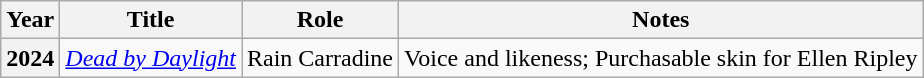<table class="wikitable sortable plainrowheaders">
<tr>
<th scope="col">Year</th>
<th scope="col">Title</th>
<th scope="col">Role</th>
<th scope="col" class="unsortable">Notes</th>
</tr>
<tr>
<th scope="row">2024</th>
<td><em><a href='#'>Dead by Daylight</a></em></td>
<td>Rain Carradine</td>
<td>Voice and likeness; Purchasable skin for Ellen Ripley</td>
</tr>
</table>
